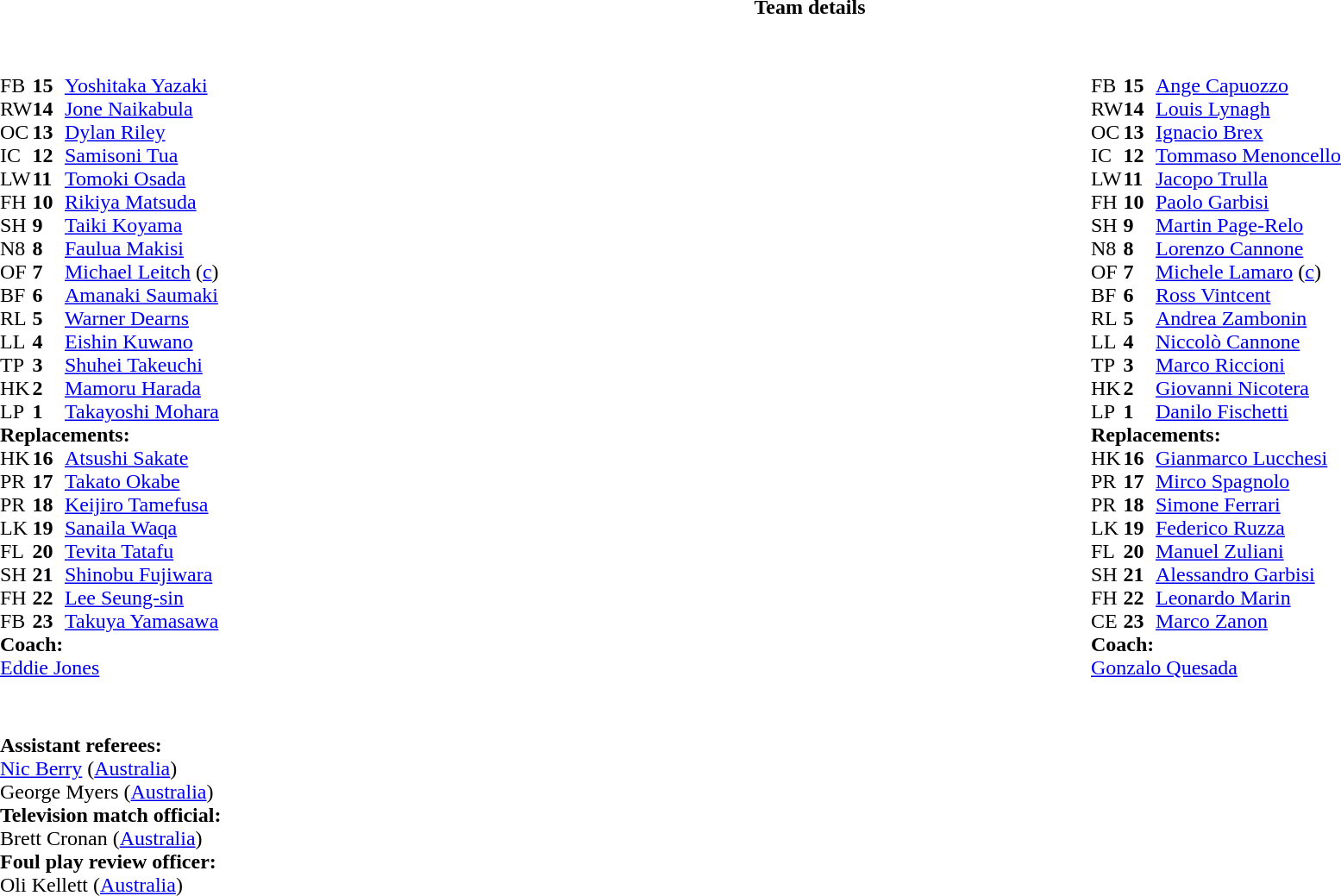<table border="0" style="width:100%;" class="collapsible collapsed">
<tr>
<th>Team details</th>
</tr>
<tr>
<td><br><table style="width:100%">
<tr>
<td style="vertical-align:top;width:50%"><br><table cellspacing="0" cellpadding="0">
<tr>
<th width="25"></th>
<th width="25"></th>
</tr>
<tr>
<td>FB</td>
<td><strong>15</strong></td>
<td><a href='#'>Yoshitaka Yazaki</a></td>
</tr>
<tr>
<td>RW</td>
<td><strong>14</strong></td>
<td><a href='#'>Jone Naikabula</a></td>
<td></td>
<td></td>
</tr>
<tr>
<td>OC</td>
<td><strong>13</strong></td>
<td><a href='#'>Dylan Riley</a></td>
</tr>
<tr>
<td>IC</td>
<td><strong>12</strong></td>
<td><a href='#'>Samisoni Tua</a></td>
</tr>
<tr>
<td>LW</td>
<td><strong>11</strong></td>
<td><a href='#'>Tomoki Osada</a></td>
</tr>
<tr>
<td>FH</td>
<td><strong>10</strong></td>
<td><a href='#'>Rikiya Matsuda</a></td>
<td></td>
<td></td>
</tr>
<tr>
<td>SH</td>
<td><strong>9</strong></td>
<td><a href='#'>Taiki Koyama</a></td>
<td></td>
<td></td>
</tr>
<tr>
<td>N8</td>
<td><strong>8</strong></td>
<td><a href='#'>Faulua Makisi</a></td>
</tr>
<tr>
<td>OF</td>
<td><strong>7</strong></td>
<td><a href='#'>Michael Leitch</a> (<a href='#'>c</a>)</td>
</tr>
<tr>
<td>BF</td>
<td><strong>6</strong></td>
<td><a href='#'>Amanaki Saumaki</a></td>
<td></td>
<td></td>
</tr>
<tr>
<td>RL</td>
<td><strong>5</strong></td>
<td><a href='#'>Warner Dearns</a></td>
</tr>
<tr>
<td>LL</td>
<td><strong>4</strong></td>
<td><a href='#'>Eishin Kuwano</a></td>
<td></td>
<td></td>
</tr>
<tr>
<td>TP</td>
<td><strong>3</strong></td>
<td><a href='#'>Shuhei Takeuchi</a></td>
<td></td>
<td></td>
</tr>
<tr>
<td>HK</td>
<td><strong>2</strong></td>
<td><a href='#'>Mamoru Harada</a></td>
<td></td>
<td></td>
</tr>
<tr>
<td>LP</td>
<td><strong>1</strong></td>
<td><a href='#'>Takayoshi Mohara</a></td>
<td></td>
<td></td>
</tr>
<tr>
<td colspan=3><strong>Replacements:</strong></td>
</tr>
<tr>
<td>HK</td>
<td><strong>16</strong></td>
<td><a href='#'>Atsushi Sakate</a></td>
<td></td>
<td></td>
</tr>
<tr>
<td>PR</td>
<td><strong>17</strong></td>
<td><a href='#'>Takato Okabe</a></td>
<td></td>
<td></td>
</tr>
<tr>
<td>PR</td>
<td><strong>18</strong></td>
<td><a href='#'>Keijiro Tamefusa</a></td>
<td></td>
<td></td>
</tr>
<tr>
<td>LK</td>
<td><strong>19</strong></td>
<td><a href='#'>Sanaila Waqa</a></td>
<td></td>
<td></td>
</tr>
<tr>
<td>FL</td>
<td><strong>20</strong></td>
<td><a href='#'>Tevita Tatafu</a></td>
<td></td>
<td></td>
</tr>
<tr>
<td>SH</td>
<td><strong>21</strong></td>
<td><a href='#'>Shinobu Fujiwara</a></td>
<td></td>
<td></td>
</tr>
<tr>
<td>FH</td>
<td><strong>22</strong></td>
<td><a href='#'>Lee Seung-sin</a></td>
<td></td>
<td></td>
</tr>
<tr>
<td>FB</td>
<td><strong>23</strong></td>
<td><a href='#'>Takuya Yamasawa</a></td>
<td></td>
<td></td>
</tr>
<tr>
<td colspan=3><strong>Coach:</strong></td>
</tr>
<tr>
<td colspan="4"> <a href='#'>Eddie Jones</a></td>
</tr>
<tr>
</tr>
</table>
</td>
<td style="vertical-align:top; width:50%"><br><table style="font-size: 100%" cellspacing="0" cellpadding="0" align="center">
<tr>
<th width="25"></th>
<th width="25"></th>
</tr>
<tr>
<td>FB</td>
<td><strong>15</strong></td>
<td><a href='#'>Ange Capuozzo</a></td>
</tr>
<tr>
<td>RW</td>
<td><strong>14</strong></td>
<td><a href='#'>Louis Lynagh</a></td>
<td></td>
<td></td>
</tr>
<tr>
<td>OC</td>
<td><strong>13</strong></td>
<td><a href='#'>Ignacio Brex</a></td>
</tr>
<tr>
<td>IC</td>
<td><strong>12</strong></td>
<td><a href='#'>Tommaso Menoncello</a></td>
<td></td>
<td></td>
</tr>
<tr>
<td>LW</td>
<td><strong>11</strong></td>
<td><a href='#'>Jacopo Trulla</a></td>
<td></td>
</tr>
<tr>
<td>FH</td>
<td><strong>10</strong></td>
<td><a href='#'>Paolo Garbisi</a></td>
<td></td>
<td></td>
</tr>
<tr>
<td>SH</td>
<td><strong>9</strong></td>
<td><a href='#'>Martin Page-Relo</a></td>
<td></td>
<td></td>
<td></td>
<td></td>
</tr>
<tr>
<td>N8</td>
<td><strong>8</strong></td>
<td><a href='#'>Lorenzo Cannone</a></td>
<td></td>
<td></td>
</tr>
<tr>
<td>OF</td>
<td><strong>7</strong></td>
<td><a href='#'>Michele Lamaro</a> (<a href='#'>c</a>)</td>
<td></td>
<td></td>
</tr>
<tr>
<td>BF</td>
<td><strong>6</strong></td>
<td><a href='#'>Ross Vintcent</a></td>
<td></td>
</tr>
<tr>
<td>RL</td>
<td><strong>5</strong></td>
<td><a href='#'>Andrea Zambonin</a></td>
</tr>
<tr>
<td>LL</td>
<td><strong>4</strong></td>
<td><a href='#'>Niccolò Cannone</a></td>
</tr>
<tr>
<td>TP</td>
<td><strong>3</strong></td>
<td><a href='#'>Marco Riccioni</a></td>
<td></td>
<td></td>
</tr>
<tr>
<td>HK</td>
<td><strong>2</strong></td>
<td><a href='#'>Giovanni Nicotera</a></td>
<td></td>
<td></td>
<td></td>
</tr>
<tr>
<td>LP</td>
<td><strong>1</strong></td>
<td><a href='#'>Danilo Fischetti</a></td>
<td></td>
<td></td>
</tr>
<tr>
<td colspan=3><strong>Replacements:</strong></td>
</tr>
<tr>
<td>HK</td>
<td><strong>16</strong></td>
<td><a href='#'>Gianmarco Lucchesi</a></td>
<td></td>
<td></td>
</tr>
<tr>
<td>PR</td>
<td><strong>17</strong></td>
<td><a href='#'>Mirco Spagnolo</a></td>
<td></td>
<td></td>
</tr>
<tr>
<td>PR</td>
<td><strong>18</strong></td>
<td><a href='#'>Simone Ferrari</a></td>
<td></td>
<td></td>
</tr>
<tr>
<td>LK</td>
<td><strong>19</strong></td>
<td><a href='#'>Federico Ruzza</a></td>
<td></td>
<td></td>
</tr>
<tr>
<td>FL</td>
<td><strong>20</strong></td>
<td><a href='#'>Manuel Zuliani</a></td>
<td></td>
<td></td>
</tr>
<tr>
<td>SH</td>
<td><strong>21</strong></td>
<td><a href='#'>Alessandro Garbisi</a></td>
<td></td>
<td></td>
</tr>
<tr>
<td>FH</td>
<td><strong>22</strong></td>
<td><a href='#'>Leonardo Marin</a></td>
<td></td>
<td></td>
</tr>
<tr>
<td>CE</td>
<td><strong>23</strong></td>
<td><a href='#'>Marco Zanon</a></td>
<td></td>
<td></td>
</tr>
<tr>
<td colspan=3><strong>Coach:</strong></td>
</tr>
<tr>
<td colspan="4"> <a href='#'>Gonzalo Quesada</a></td>
</tr>
</table>
</td>
</tr>
</table>
<table width=100% style="font-size: 100%">
<tr>
<td><br>
<br><strong>Assistant referees:</strong>
<br><a href='#'>Nic Berry</a> (<a href='#'>Australia</a>)
<br>George Myers (<a href='#'>Australia</a>)
<br><strong>Television match official:</strong>
<br>Brett Cronan (<a href='#'>Australia</a>)
<br><strong>Foul play review officer:</strong>
<br>Oli Kellett (<a href='#'>Australia</a>)</td>
</tr>
</table>
</td>
</tr>
</table>
